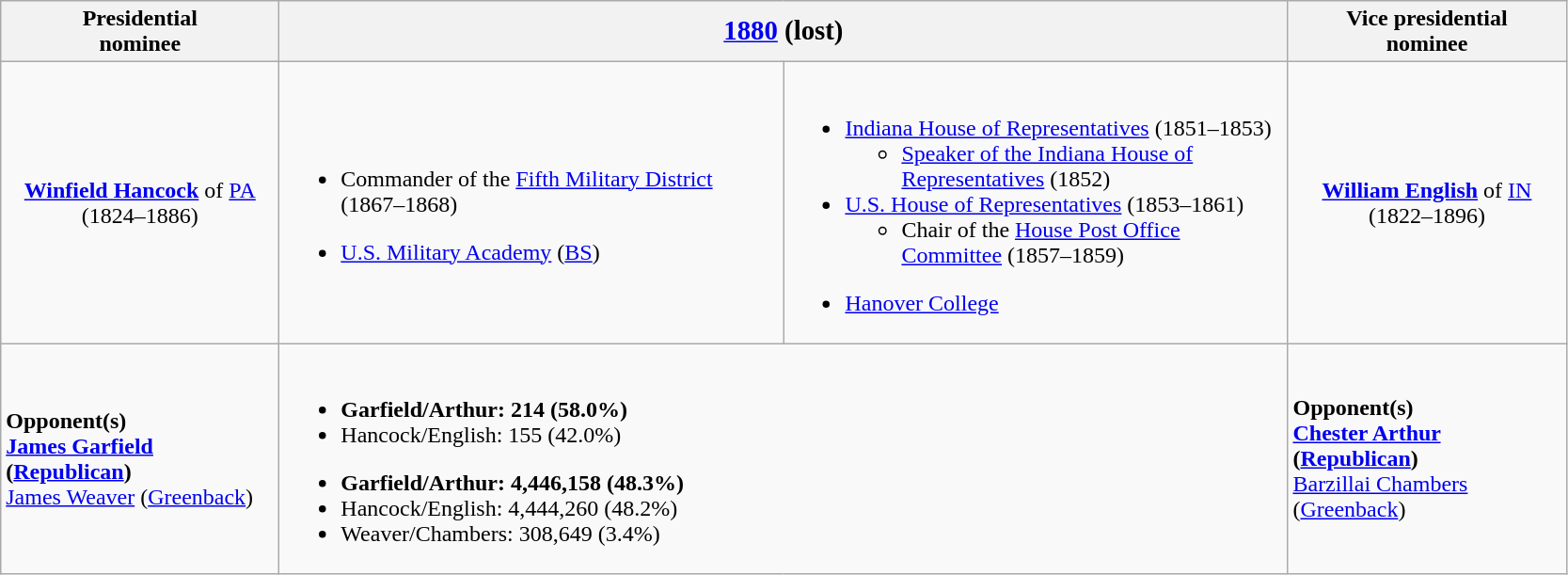<table class="wikitable">
<tr>
<th width=190>Presidential<br>nominee</th>
<th colspan=2><big><a href='#'>1880</a> (lost)</big></th>
<th width=190>Vice presidential<br>nominee</th>
</tr>
<tr>
<td style="text-align:center;"><strong><a href='#'>Winfield Hancock</a></strong> of <a href='#'>PA</a><br>(1824–1886)<br></td>
<td width=350><br><ul><li>Commander of the <a href='#'>Fifth Military District</a> (1867–1868)</li></ul><ul><li><a href='#'>U.S. Military Academy</a> (<a href='#'>BS</a>)</li></ul></td>
<td width=350><br><ul><li><a href='#'>Indiana House of Representatives</a> (1851–1853)<ul><li><a href='#'>Speaker of the Indiana House of Representatives</a> (1852)</li></ul></li><li><a href='#'>U.S. House of Representatives</a> (1853–1861)<ul><li>Chair of the <a href='#'>House Post Office Committee</a> (1857–1859)</li></ul></li></ul><ul><li><a href='#'>Hanover College</a></li></ul></td>
<td style="text-align:center;"><strong><a href='#'>William English</a></strong> of <a href='#'>IN</a><br>(1822–1896)<br></td>
</tr>
<tr>
<td><strong>Opponent(s)</strong><br><strong><a href='#'>James Garfield</a> (<a href='#'>Republican</a>)</strong><br><a href='#'>James Weaver</a> (<a href='#'>Greenback</a>)</td>
<td colspan=2><br><ul><li><strong>Garfield/Arthur: 214 (58.0%)</strong></li><li>Hancock/English: 155 (42.0%)</li></ul><ul><li><strong>Garfield/Arthur: 4,446,158 (48.3%)</strong></li><li>Hancock/English: 4,444,260 (48.2%)</li><li>Weaver/Chambers: 308,649 (3.4%)</li></ul></td>
<td><strong>Opponent(s)</strong><br><strong><a href='#'>Chester Arthur</a> (<a href='#'>Republican</a>)</strong><br><a href='#'>Barzillai Chambers</a> (<a href='#'>Greenback</a>)</td>
</tr>
</table>
